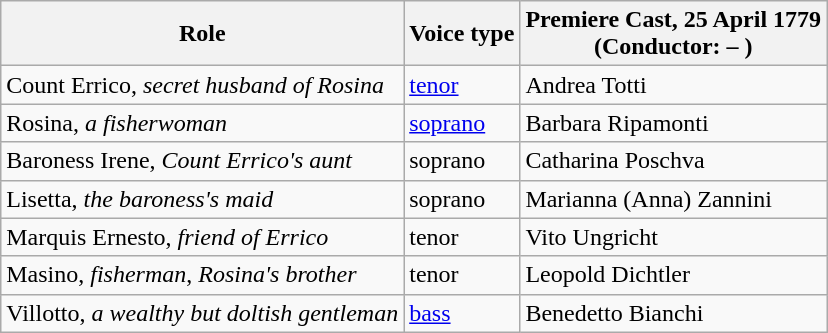<table class="wikitable">
<tr>
<th>Role</th>
<th>Voice type</th>
<th>Premiere Cast, 25 April 1779<br>(Conductor: – )</th>
</tr>
<tr>
<td>Count Errico, <em>secret husband of Rosina</em></td>
<td><a href='#'>tenor</a></td>
<td>Andrea Totti</td>
</tr>
<tr>
<td>Rosina, <em>a fisherwoman</em></td>
<td><a href='#'>soprano</a></td>
<td>Barbara Ripamonti</td>
</tr>
<tr>
<td>Baroness Irene, <em>Count Errico's aunt</em></td>
<td>soprano</td>
<td>Catharina Poschva</td>
</tr>
<tr>
<td>Lisetta, <em>the baroness's maid</em></td>
<td>soprano</td>
<td>Marianna (Anna) Zannini</td>
</tr>
<tr>
<td>Marquis Ernesto, <em>friend of Errico</em></td>
<td>tenor</td>
<td>Vito Ungricht</td>
</tr>
<tr>
<td>Masino, <em>fisherman</em>, <em>Rosina's brother</em></td>
<td>tenor</td>
<td>Leopold Dichtler</td>
</tr>
<tr>
<td>Villotto, <em>a wealthy but doltish gentleman</em></td>
<td><a href='#'>bass</a></td>
<td>Benedetto Bianchi</td>
</tr>
</table>
